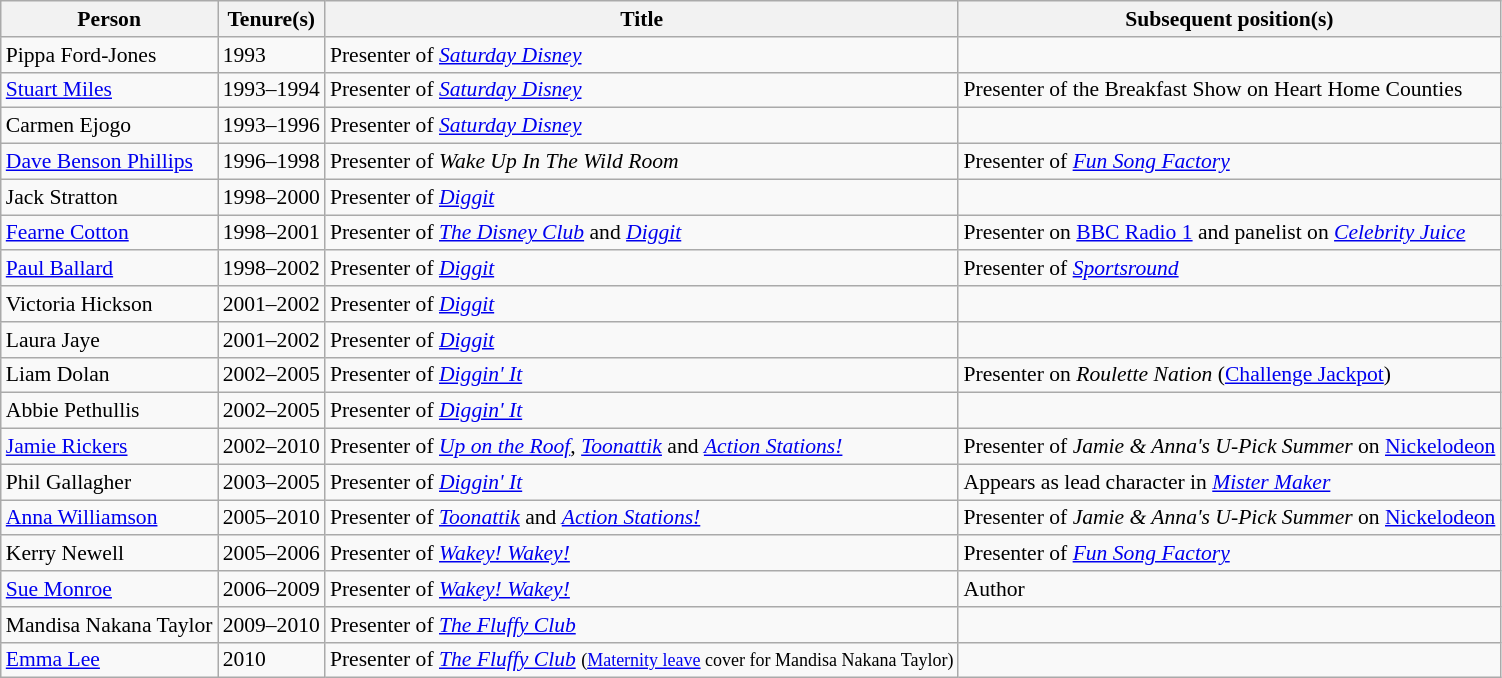<table class="wikitable" style="font-size:90%;">
<tr>
<th>Person</th>
<th>Tenure(s)</th>
<th>Title</th>
<th>Subsequent position(s)</th>
</tr>
<tr>
<td>Pippa Ford-Jones</td>
<td>1993</td>
<td>Presenter of <em><a href='#'>Saturday Disney</a></em></td>
<td></td>
</tr>
<tr>
<td><a href='#'>Stuart Miles</a></td>
<td>1993–1994</td>
<td>Presenter of <em><a href='#'>Saturday Disney</a></em></td>
<td>Presenter of the Breakfast Show on Heart Home Counties</td>
</tr>
<tr>
<td>Carmen Ejogo</td>
<td>1993–1996</td>
<td>Presenter of <em><a href='#'>Saturday Disney</a></em></td>
<td></td>
</tr>
<tr>
<td><a href='#'>Dave Benson Phillips</a></td>
<td>1996–1998</td>
<td>Presenter of <em>Wake Up In The Wild Room</em></td>
<td>Presenter of <em><a href='#'>Fun Song Factory</a></em></td>
</tr>
<tr>
<td>Jack Stratton</td>
<td>1998–2000</td>
<td>Presenter of <em><a href='#'>Diggit</a></em></td>
<td></td>
</tr>
<tr>
<td><a href='#'>Fearne Cotton</a></td>
<td>1998–2001</td>
<td>Presenter of <em><a href='#'>The Disney Club</a></em> and <em><a href='#'>Diggit</a></em></td>
<td>Presenter on <a href='#'>BBC Radio 1</a> and panelist on <em><a href='#'>Celebrity Juice</a></em></td>
</tr>
<tr>
<td><a href='#'>Paul Ballard</a></td>
<td>1998–2002</td>
<td>Presenter of <em><a href='#'>Diggit</a></em></td>
<td>Presenter of <em><a href='#'>Sportsround</a> </em></td>
</tr>
<tr>
<td>Victoria Hickson</td>
<td>2001–2002</td>
<td>Presenter of <em><a href='#'>Diggit</a></em></td>
<td></td>
</tr>
<tr>
<td>Laura Jaye</td>
<td>2001–2002</td>
<td>Presenter of <em><a href='#'>Diggit</a></em></td>
<td></td>
</tr>
<tr>
<td>Liam Dolan</td>
<td>2002–2005</td>
<td>Presenter of <em><a href='#'>Diggin' It</a></em></td>
<td>Presenter on <em>Roulette Nation</em> (<a href='#'>Challenge Jackpot</a>)</td>
</tr>
<tr>
<td>Abbie Pethullis</td>
<td>2002–2005</td>
<td>Presenter of <em><a href='#'>Diggin' It</a></em></td>
<td></td>
</tr>
<tr>
<td><a href='#'>Jamie Rickers</a></td>
<td>2002–2010</td>
<td>Presenter of <em><a href='#'>Up on the Roof</a></em>, <em><a href='#'>Toonattik</a></em> and <em><a href='#'>Action Stations!</a></em></td>
<td>Presenter of <em>Jamie & Anna's U-Pick Summer</em> on <a href='#'>Nickelodeon</a></td>
</tr>
<tr>
<td>Phil Gallagher</td>
<td>2003–2005</td>
<td>Presenter of <em><a href='#'>Diggin' It</a></em></td>
<td>Appears as lead character in <em><a href='#'>Mister Maker</a></em></td>
</tr>
<tr>
<td><a href='#'>Anna Williamson</a></td>
<td>2005–2010</td>
<td>Presenter of <em><a href='#'>Toonattik</a></em> and <em><a href='#'>Action Stations!</a></em></td>
<td>Presenter of <em>Jamie & Anna's U-Pick Summer</em> on <a href='#'>Nickelodeon</a></td>
</tr>
<tr>
<td>Kerry Newell</td>
<td>2005–2006</td>
<td>Presenter of <em><a href='#'>Wakey! Wakey!</a></em></td>
<td>Presenter of <em><a href='#'>Fun Song Factory</a></em></td>
</tr>
<tr>
<td><a href='#'>Sue Monroe</a></td>
<td>2006–2009</td>
<td>Presenter of <em><a href='#'>Wakey! Wakey!</a></em></td>
<td>Author</td>
</tr>
<tr>
<td>Mandisa Nakana Taylor</td>
<td>2009–2010</td>
<td>Presenter of <em><a href='#'>The Fluffy Club</a></em></td>
<td></td>
</tr>
<tr>
<td><a href='#'>Emma Lee</a></td>
<td>2010</td>
<td>Presenter of <em><a href='#'>The Fluffy Club</a></em> <small>(<a href='#'>Maternity leave</a> cover for Mandisa Nakana Taylor)</small></td>
<td></td>
</tr>
</table>
